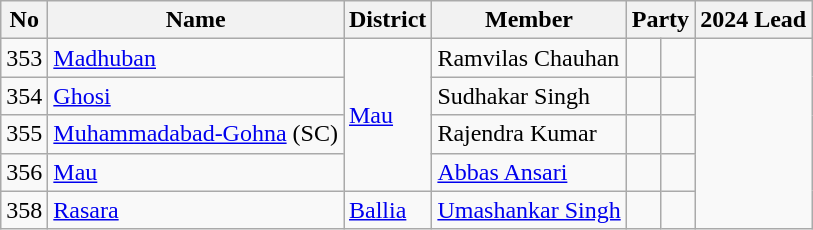<table class="wikitable sortable">
<tr>
<th>No</th>
<th>Name</th>
<th>District</th>
<th>Member</th>
<th colspan="2">Party</th>
<th colspan="2">2024 Lead</th>
</tr>
<tr>
<td>353</td>
<td><a href='#'>Madhuban</a></td>
<td rowspan="4"><a href='#'>Mau</a></td>
<td>Ramvilas Chauhan</td>
<td></td>
<td></td>
</tr>
<tr>
<td>354</td>
<td><a href='#'>Ghosi</a></td>
<td>Sudhakar Singh</td>
<td></td>
<td></td>
</tr>
<tr>
<td>355</td>
<td><a href='#'>Muhammadabad-Gohna</a> (SC)</td>
<td>Rajendra Kumar</td>
<td></td>
<td></td>
</tr>
<tr>
<td>356</td>
<td><a href='#'>Mau</a></td>
<td><a href='#'>Abbas Ansari</a></td>
<td></td>
<td></td>
</tr>
<tr>
<td>358</td>
<td><a href='#'>Rasara</a></td>
<td><a href='#'>Ballia</a></td>
<td><a href='#'>Umashankar Singh</a></td>
<td></td>
<td></td>
</tr>
</table>
